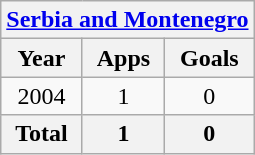<table class="wikitable" style="text-align:center">
<tr>
<th colspan=3><a href='#'>Serbia and Montenegro</a></th>
</tr>
<tr>
<th>Year</th>
<th>Apps</th>
<th>Goals</th>
</tr>
<tr>
<td>2004</td>
<td>1</td>
<td>0</td>
</tr>
<tr>
<th>Total</th>
<th>1</th>
<th>0</th>
</tr>
</table>
